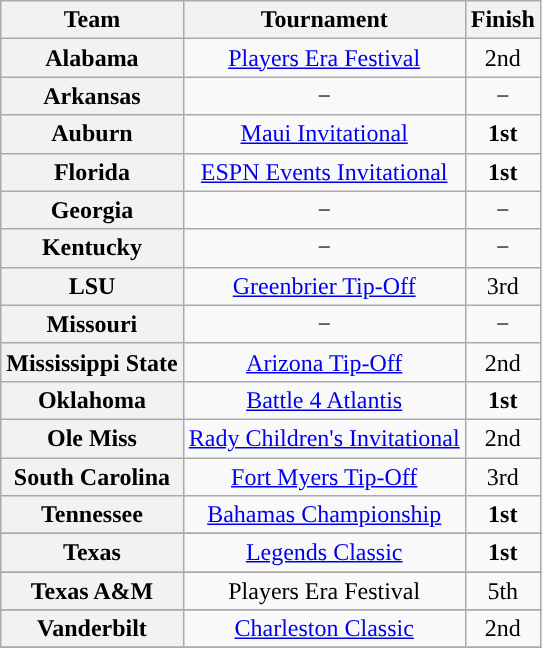<table class="wikitable">
<tr>
<th>Team</th>
<th>Tournament</th>
<th>Finish</th>
</tr>
<tr style="text-align:center;">
<th>Alabama</th>
<td style="text-align:center;"><a href='#'>Players Era Festival</a></td>
<td>2nd</td>
</tr>
<tr style="text-align:center;">
<th>Arkansas</th>
<td style="text-align:center;">−</td>
<td>−</td>
</tr>
<tr style="text-align:center;">
<th>Auburn</th>
<td style="text-align:center;"><a href='#'>Maui Invitational</a></td>
<td><strong>1st</strong></td>
</tr>
<tr style="text-align:center;">
<th>Florida</th>
<td style="text-align:center;"><a href='#'>ESPN Events Invitational</a></td>
<td><strong>1st</strong></td>
</tr>
<tr style="text-align:center;">
<th>Georgia</th>
<td style="text-align:center;">−</td>
<td>−</td>
</tr>
<tr style="text-align:center;">
<th>Kentucky</th>
<td style="text-align:center;">−</td>
<td>−</td>
</tr>
<tr style="text-align:center;">
<th>LSU</th>
<td style="text-align:center;"><a href='#'>Greenbrier Tip-Off</a></td>
<td>3rd</td>
</tr>
<tr style="text-align:center;">
<th>Missouri</th>
<td style="text-align:center;">−</td>
<td>−</td>
</tr>
<tr style="text-align:center;">
<th>Mississippi State</th>
<td style="text-align:center;"><a href='#'>Arizona Tip-Off</a></td>
<td>2nd</td>
</tr>
<tr style="text-align:center;">
<th>Oklahoma</th>
<td style="text-align:center;"><a href='#'>Battle 4 Atlantis</a></td>
<td><strong>1st</strong></td>
</tr>
<tr style="text-align:center;">
<th>Ole Miss</th>
<td style="text-align:center;"><a href='#'>Rady Children's Invitational</a></td>
<td>2nd</td>
</tr>
<tr style="text-align:center;">
<th>South Carolina</th>
<td style="text-align:center;"><a href='#'>Fort Myers Tip-Off</a></td>
<td>3rd</td>
</tr>
<tr style="text-align:center;">
<th>Tennessee</th>
<td style="text-align:center;"><a href='#'>Bahamas Championship</a></td>
<td><strong>1st</strong></td>
</tr>
<tr>
</tr>
<tr style="text-align:center;">
<th>Texas</th>
<td style="text-align:center;"><a href='#'>Legends Classic</a></td>
<td><strong>1st</strong></td>
</tr>
<tr>
</tr>
<tr style="text-align:center;">
<th>Texas A&M</th>
<td style="text-align:center;">Players Era Festival</td>
<td>5th</td>
</tr>
<tr>
</tr>
<tr style="text-align:center;">
<th>Vanderbilt</th>
<td style="text-align:center;"><a href='#'>Charleston Classic</a></td>
<td>2nd</td>
</tr>
<tr>
</tr>
</table>
